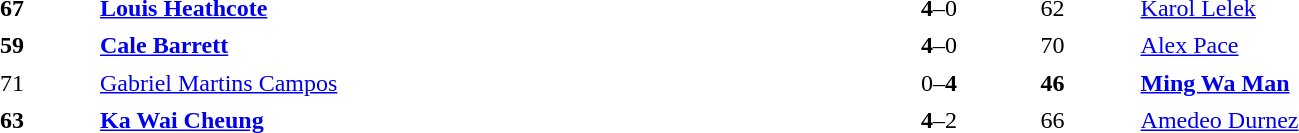<table width="100%" cellspacing="5">
<tr>
<th width=5%></th>
<th width=40%></th>
<th width=10%></th>
<th width=5%></th>
<th width=40%></th>
</tr>
<tr>
<td><strong>67</strong></td>
<td> <strong><a href='#'>Louis Heathcote</a></strong></td>
<td align="center"><strong>4</strong>–0</td>
<td>62</td>
<td> <a href='#'>Karol Lelek</a></td>
</tr>
<tr>
<td><strong>59</strong></td>
<td> <strong><a href='#'>Cale Barrett</a></strong></td>
<td align="center"><strong>4</strong>–0</td>
<td>70</td>
<td> <a href='#'>Alex Pace</a></td>
</tr>
<tr>
<td>71</td>
<td> <a href='#'>Gabriel Martins Campos</a></td>
<td align="center">0–<strong>4</strong></td>
<td><strong>46</strong></td>
<td> <strong><a href='#'>Ming Wa Man</a></strong></td>
</tr>
<tr>
<td><strong>63</strong></td>
<td> <strong><a href='#'>Ka Wai Cheung</a></strong></td>
<td align="center"><strong>4</strong>–2</td>
<td>66</td>
<td> <a href='#'>Amedeo Durnez</a></td>
</tr>
</table>
